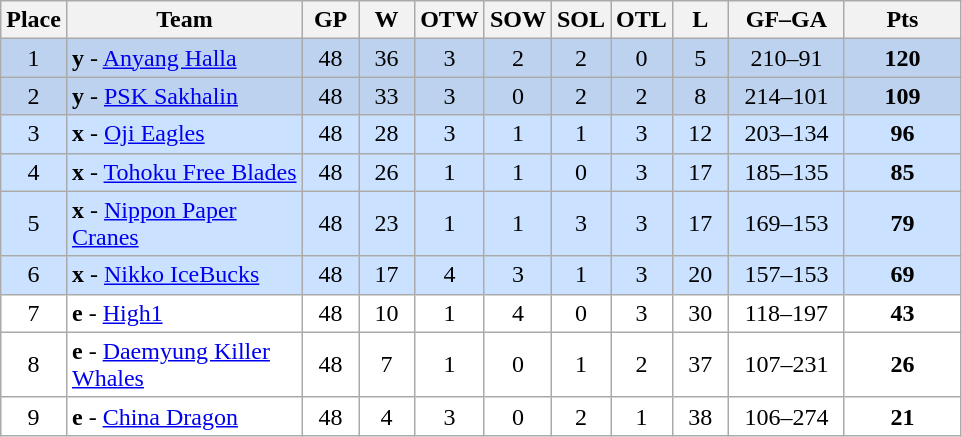<table class="wikitable">
<tr>
<th width="30">Place</th>
<th width="150" align="left">Team</th>
<th width="30">GP</th>
<th width="30">W</th>
<th width="30">OTW</th>
<th width="30">SOW</th>
<th width="30">SOL</th>
<th width="30">OTL</th>
<th width="30">L</th>
<th width="70">GF–GA</th>
<th width="70">Pts</th>
</tr>
<tr bgcolor="#BCD2EE" align="center">
<td>1</td>
<td align="left"><strong>y</strong> - <a href='#'>Anyang Halla</a></td>
<td>48</td>
<td>36</td>
<td>3</td>
<td>2</td>
<td>2</td>
<td>0</td>
<td>5</td>
<td>210–91</td>
<td><strong>120</strong></td>
</tr>
<tr bgcolor="#BCD2EE" align="center">
<td>2</td>
<td align="left"><strong>y</strong> - <a href='#'>PSK Sakhalin</a></td>
<td>48</td>
<td>33</td>
<td>3</td>
<td>0</td>
<td>2</td>
<td>2</td>
<td>8</td>
<td>214–101</td>
<td><strong>109</strong></td>
</tr>
<tr bgcolor="#CAE1FF" align="center">
<td>3</td>
<td align="left"><strong>x</strong> - <a href='#'>Oji Eagles</a></td>
<td>48</td>
<td>28</td>
<td>3</td>
<td>1</td>
<td>1</td>
<td>3</td>
<td>12</td>
<td>203–134</td>
<td><strong>96</strong></td>
</tr>
<tr bgcolor="#CAE1FF" align="center">
<td>4</td>
<td align="left"><strong>x</strong> - <a href='#'>Tohoku Free Blades</a></td>
<td>48</td>
<td>26</td>
<td>1</td>
<td>1</td>
<td>0</td>
<td>3</td>
<td>17</td>
<td>185–135</td>
<td><strong>85</strong></td>
</tr>
<tr bgcolor="#CAE1FF" align="center">
<td>5</td>
<td align="left"><strong>x</strong> - <a href='#'>Nippon Paper Cranes</a></td>
<td>48</td>
<td>23</td>
<td>1</td>
<td>1</td>
<td>3</td>
<td>3</td>
<td>17</td>
<td>169–153</td>
<td><strong>79</strong></td>
</tr>
<tr bgcolor="#CAE1FF" align="center">
<td>6</td>
<td align="left"><strong>x</strong> - <a href='#'>Nikko IceBucks</a></td>
<td>48</td>
<td>17</td>
<td>4</td>
<td>3</td>
<td>1</td>
<td>3</td>
<td>20</td>
<td>157–153</td>
<td><strong>69</strong></td>
</tr>
<tr bgcolor="#FFFFFF" align="center">
<td>7</td>
<td align="left"><strong>e</strong> - <a href='#'>High1</a></td>
<td>48</td>
<td>10</td>
<td>1</td>
<td>4</td>
<td>0</td>
<td>3</td>
<td>30</td>
<td>118–197</td>
<td><strong>43</strong></td>
</tr>
<tr bgcolor="#FFFFFF" align="center">
<td>8</td>
<td align="left"><strong>e</strong> - <a href='#'>Daemyung Killer Whales</a></td>
<td>48</td>
<td>7</td>
<td>1</td>
<td>0</td>
<td>1</td>
<td>2</td>
<td>37</td>
<td>107–231</td>
<td><strong>26</strong></td>
</tr>
<tr bgcolor="#FFFFFF" align="center">
<td>9</td>
<td align="left"><strong>e</strong> - <a href='#'>China Dragon</a></td>
<td>48</td>
<td>4</td>
<td>3</td>
<td>0</td>
<td>2</td>
<td>1</td>
<td>38</td>
<td>106–274</td>
<td><strong>21</strong></td>
</tr>
</table>
